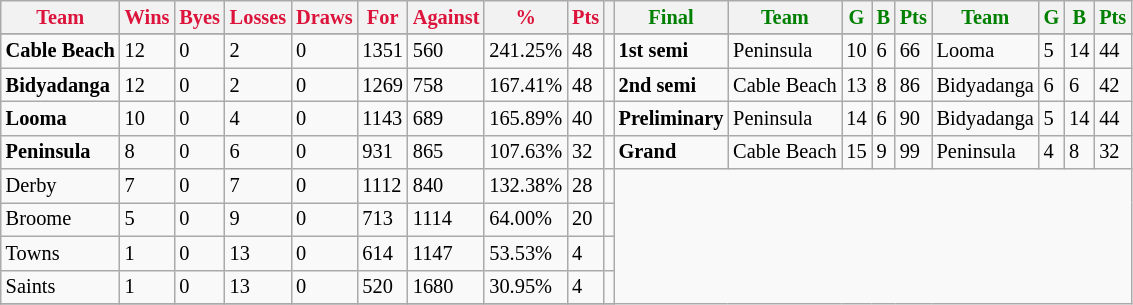<table style="font-size: 85%; text-align: left;" class="wikitable">
<tr>
<th style="color:crimson">Team</th>
<th style="color:crimson">Wins</th>
<th style="color:crimson">Byes</th>
<th style="color:crimson">Losses</th>
<th style="color:crimson">Draws</th>
<th style="color:crimson">For</th>
<th style="color:crimson">Against</th>
<th style="color:crimson">%</th>
<th style="color:crimson">Pts</th>
<th></th>
<th style="color:green">Final</th>
<th style="color:green">Team</th>
<th style="color:green">G</th>
<th style="color:green">B</th>
<th style="color:green">Pts</th>
<th style="color:green">Team</th>
<th style="color:green">G</th>
<th style="color:green">B</th>
<th style="color:green">Pts</th>
</tr>
<tr>
</tr>
<tr>
</tr>
<tr>
<td><strong>	Cable Beach	</strong></td>
<td>12</td>
<td>0</td>
<td>2</td>
<td>0</td>
<td>1351</td>
<td>560</td>
<td>241.25%</td>
<td>48</td>
<td></td>
<td><strong>1st semi</strong></td>
<td>Peninsula</td>
<td>10</td>
<td>6</td>
<td>66</td>
<td>Looma</td>
<td>5</td>
<td>14</td>
<td>44</td>
</tr>
<tr>
<td><strong>	Bidyadanga	</strong></td>
<td>12</td>
<td>0</td>
<td>2</td>
<td>0</td>
<td>1269</td>
<td>758</td>
<td>167.41%</td>
<td>48</td>
<td></td>
<td><strong>2nd semi</strong></td>
<td>Cable Beach</td>
<td>13</td>
<td>8</td>
<td>86</td>
<td>Bidyadanga</td>
<td>6</td>
<td>6</td>
<td>42</td>
</tr>
<tr ||>
<td><strong>	Looma	</strong></td>
<td>10</td>
<td>0</td>
<td>4</td>
<td>0</td>
<td>1143</td>
<td>689</td>
<td>165.89%</td>
<td>40</td>
<td></td>
<td><strong>Preliminary</strong></td>
<td>Peninsula</td>
<td>14</td>
<td>6</td>
<td>90</td>
<td>Bidyadanga</td>
<td>5</td>
<td>14</td>
<td>44</td>
</tr>
<tr>
<td><strong>	Peninsula	</strong></td>
<td>8</td>
<td>0</td>
<td>6</td>
<td>0</td>
<td>931</td>
<td>865</td>
<td>107.63%</td>
<td>32</td>
<td></td>
<td><strong>Grand</strong></td>
<td>Cable Beach</td>
<td>15</td>
<td>9</td>
<td>99</td>
<td>Peninsula</td>
<td>4</td>
<td>8</td>
<td>32</td>
</tr>
<tr>
<td>Derby</td>
<td>7</td>
<td>0</td>
<td>7</td>
<td>0</td>
<td>1112</td>
<td>840</td>
<td>132.38%</td>
<td>28</td>
<td></td>
</tr>
<tr>
<td>Broome</td>
<td>5</td>
<td>0</td>
<td>9</td>
<td>0</td>
<td>713</td>
<td>1114</td>
<td>64.00%</td>
<td>20</td>
<td></td>
</tr>
<tr>
<td>Towns</td>
<td>1</td>
<td>0</td>
<td>13</td>
<td>0</td>
<td>614</td>
<td>1147</td>
<td>53.53%</td>
<td>4</td>
<td></td>
</tr>
<tr>
<td>Saints</td>
<td>1</td>
<td>0</td>
<td>13</td>
<td>0</td>
<td>520</td>
<td>1680</td>
<td>30.95%</td>
<td>4</td>
<td></td>
</tr>
<tr>
</tr>
</table>
